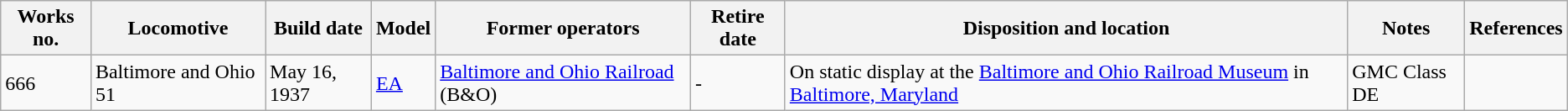<table class="wikitable">
<tr>
<th>Works no.</th>
<th>Locomotive</th>
<th>Build date</th>
<th>Model</th>
<th>Former operators</th>
<th>Retire date</th>
<th>Disposition and location</th>
<th>Notes</th>
<th>References</th>
</tr>
<tr>
<td>666</td>
<td>Baltimore and Ohio 51</td>
<td>May 16, 1937</td>
<td><a href='#'>EA</a></td>
<td><a href='#'>Baltimore and Ohio Railroad</a> (B&O)</td>
<td>-</td>
<td>On static display at the <a href='#'>Baltimore and Ohio Railroad Museum</a> in <a href='#'>Baltimore, Maryland</a></td>
<td>GMC Class DE</td>
<td></td>
</tr>
</table>
